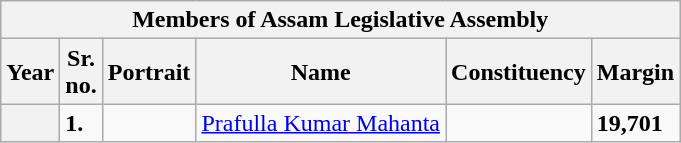<table class="wikitable sortable">
<tr>
<th colspan="6">Members of Assam Legislative Assembly</th>
</tr>
<tr>
<th>Year</th>
<th>Sr.<br>no.</th>
<th>Portrait</th>
<th>Name</th>
<th>Constituency</th>
<th>Margin</th>
</tr>
<tr>
<th></th>
<td><strong>1.</strong></td>
<td></td>
<td><a href='#'>Prafulla Kumar Mahanta</a></td>
<td></td>
<td><strong>19,701</strong></td>
</tr>
</table>
